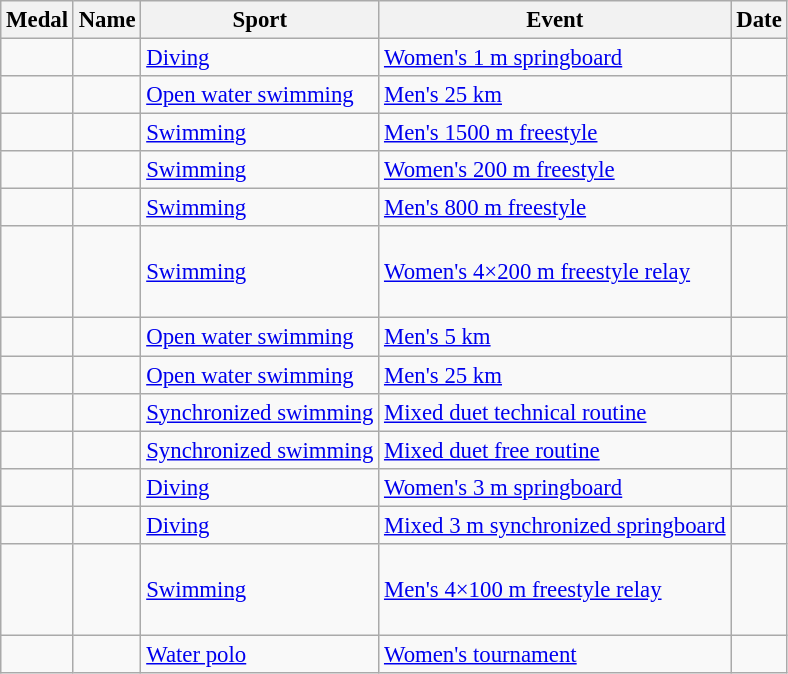<table class="wikitable sortable" style="font-size:95%">
<tr>
<th>Medal</th>
<th>Name</th>
<th>Sport</th>
<th>Event</th>
<th>Date</th>
</tr>
<tr>
<td></td>
<td></td>
<td><a href='#'>Diving</a></td>
<td><a href='#'>Women's 1 m springboard</a></td>
<td></td>
</tr>
<tr>
<td></td>
<td></td>
<td><a href='#'>Open water swimming</a></td>
<td><a href='#'>Men's 25 km</a></td>
<td></td>
</tr>
<tr>
<td></td>
<td></td>
<td><a href='#'>Swimming</a></td>
<td><a href='#'>Men's 1500 m freestyle</a></td>
<td></td>
</tr>
<tr>
<td></td>
<td></td>
<td><a href='#'>Swimming</a></td>
<td><a href='#'>Women's 200 m freestyle</a></td>
<td></td>
</tr>
<tr>
<td></td>
<td></td>
<td><a href='#'>Swimming</a></td>
<td><a href='#'>Men's 800 m freestyle</a></td>
<td></td>
</tr>
<tr>
<td></td>
<td><br><br><br></td>
<td><a href='#'>Swimming</a></td>
<td><a href='#'>Women's 4×200 m freestyle relay</a></td>
<td></td>
</tr>
<tr>
<td></td>
<td></td>
<td><a href='#'>Open water swimming</a></td>
<td><a href='#'>Men's 5 km</a></td>
<td></td>
</tr>
<tr>
<td></td>
<td></td>
<td><a href='#'>Open water swimming</a></td>
<td><a href='#'>Men's 25 km</a></td>
<td></td>
</tr>
<tr>
<td></td>
<td><br></td>
<td><a href='#'>Synchronized swimming</a></td>
<td><a href='#'>Mixed duet technical routine</a></td>
<td></td>
</tr>
<tr>
<td></td>
<td><br></td>
<td><a href='#'>Synchronized swimming</a></td>
<td><a href='#'>Mixed duet free routine</a></td>
<td></td>
</tr>
<tr>
<td></td>
<td></td>
<td><a href='#'>Diving</a></td>
<td><a href='#'>Women's 3 m springboard</a></td>
<td></td>
</tr>
<tr>
<td></td>
<td><br></td>
<td><a href='#'>Diving</a></td>
<td><a href='#'>Mixed 3 m synchronized springboard</a></td>
<td></td>
</tr>
<tr>
<td></td>
<td><br><br><br></td>
<td><a href='#'>Swimming</a></td>
<td><a href='#'>Men's 4×100 m freestyle relay</a></td>
<td></td>
</tr>
<tr>
<td></td>
<td></td>
<td><a href='#'>Water polo</a></td>
<td><a href='#'>Women's tournament</a></td>
<td></td>
</tr>
</table>
